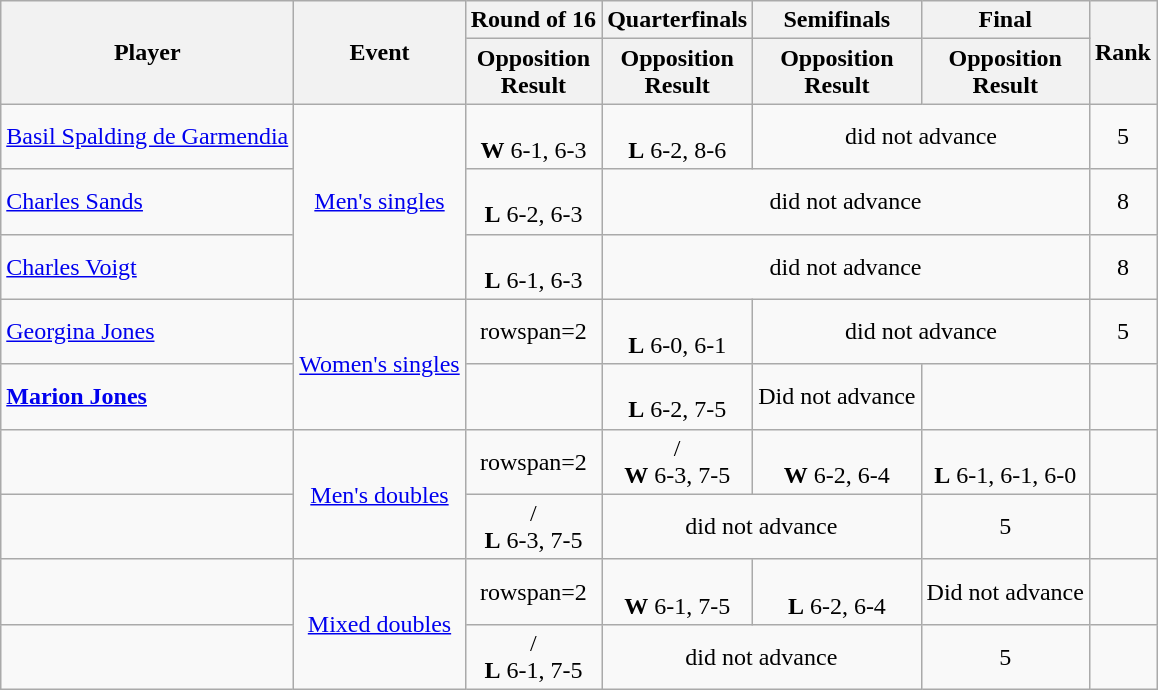<table class=wikitable>
<tr>
<th rowspan=2>Player</th>
<th rowspan=2>Event</th>
<th>Round of 16</th>
<th>Quarterfinals</th>
<th>Semifinals</th>
<th>Final</th>
<th rowspan=2>Rank</th>
</tr>
<tr>
<th>Opposition <br> Result</th>
<th>Opposition <br> Result</th>
<th>Opposition <br> Result</th>
<th>Opposition <br> Result</th>
</tr>
<tr align=center>
<td align=left><a href='#'>Basil Spalding de Garmendia</a></td>
<td rowspan=3><a href='#'>Men's singles</a></td>
<td> <br> <strong>W</strong> 6-1, 6-3</td>
<td> <br> <strong>L</strong> 6-2, 8-6</td>
<td colspan=2>did not advance</td>
<td>5</td>
</tr>
<tr align=center>
<td align=left><a href='#'>Charles Sands</a></td>
<td> <br> <strong>L</strong> 6-2, 6-3</td>
<td colspan=3>did not advance</td>
<td>8</td>
</tr>
<tr align=center>
<td align=left><a href='#'>Charles Voigt</a></td>
<td> <br> <strong>L</strong> 6-1, 6-3</td>
<td colspan=3>did not advance</td>
<td>8</td>
</tr>
<tr align=center>
<td align=left><a href='#'>Georgina Jones</a></td>
<td rowspan=2><a href='#'>Women's singles</a></td>
<td>rowspan=2 </td>
<td> <br> <strong>L</strong> 6-0, 6-1</td>
<td colspan=2>did not advance</td>
<td>5</td>
</tr>
<tr align=center>
<td align=left><strong><a href='#'>Marion Jones</a></strong></td>
<td></td>
<td> <br> <strong>L</strong> 6-2, 7-5</td>
<td>Did not advance</td>
<td></td>
</tr>
<tr align=center>
<td align=left><strong></strong></td>
<td rowspan=2><a href='#'>Men's doubles</a></td>
<td>rowspan=2 </td>
<td>/ <br> <strong>W</strong> 6-3, 7-5</td>
<td> <br> <strong>W</strong> 6-2, 6-4</td>
<td> <br> <strong>L</strong> 6-1, 6-1, 6-0</td>
<td></td>
</tr>
<tr align=center>
<td align=left></td>
<td>/ <br> <strong>L</strong> 6-3, 7-5</td>
<td colspan=2>did not advance</td>
<td>5</td>
</tr>
<tr align=center>
<td align=left><strong></strong></td>
<td rowspan=2><a href='#'>Mixed doubles</a></td>
<td>rowspan=2 </td>
<td> <br> <strong>W</strong> 6-1, 7-5</td>
<td> <br> <strong>L</strong> 6-2, 6-4</td>
<td>Did not advance</td>
<td></td>
</tr>
<tr align=center>
<td align=left></td>
<td>/ <br> <strong>L</strong> 6-1, 7-5</td>
<td colspan=2>did not advance</td>
<td>5</td>
</tr>
</table>
